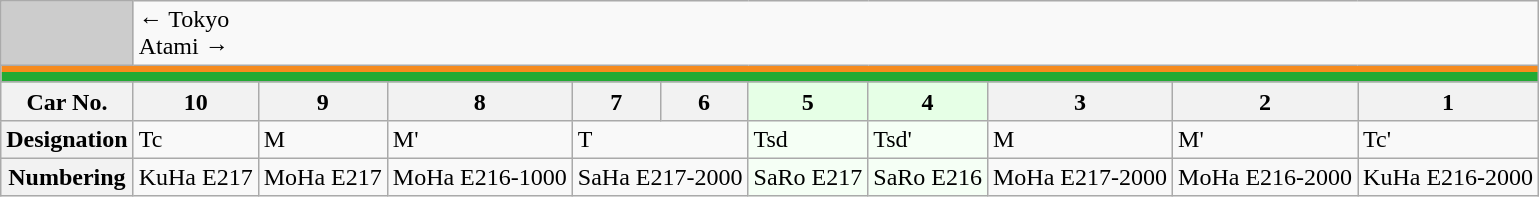<table class="wikitable">
<tr>
<td style="background-color:#ccc;"> </td>
<td colspan="10"><div>← Tokyo</div><div>Atami →</div></td>
</tr>
<tr style="line-height: 3.3px; background-color: #F68B1E;">
<td colspan="11" style="padding:0; border:0;"> </td>
</tr>
<tr style="line-height: 6.7px; background-color: #22AA33;">
<td colspan="11" style="padding:0; border:0;"> </td>
</tr>
<tr>
<th>Car No.</th>
<th>10</th>
<th>9</th>
<th>8</th>
<th>7</th>
<th>6</th>
<th style="background: #E6FFE6">5</th>
<th style="background: #E6FFE6">4</th>
<th>3</th>
<th>2</th>
<th>1</th>
</tr>
<tr>
<th>Designation</th>
<td>Tc</td>
<td>M</td>
<td>M'</td>
<td colspan="2">T</td>
<td style="background: #F5FFF5">Tsd</td>
<td style="background: #F5FFF5">Tsd'</td>
<td>M</td>
<td>M'</td>
<td>Tc'</td>
</tr>
<tr>
<th>Numbering</th>
<td>KuHa E217</td>
<td>MoHa E217</td>
<td>MoHa E216-1000</td>
<td colspan="2">SaHa E217-2000</td>
<td style="background: #F5FFF5">SaRo E217</td>
<td style="background: #F5FFF5">SaRo E216</td>
<td>MoHa E217-2000</td>
<td>MoHa E216-2000</td>
<td>KuHa E216-2000</td>
</tr>
</table>
